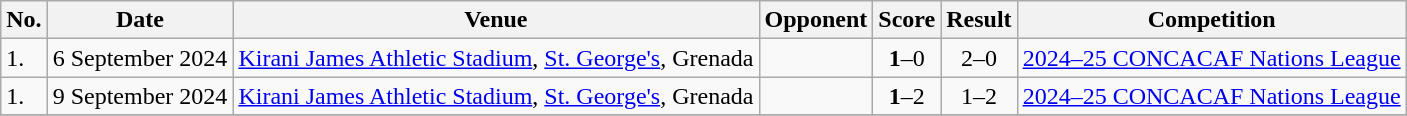<table class="wikitable" style="font-size:100%;">
<tr>
<th>No.</th>
<th>Date</th>
<th>Venue</th>
<th>Opponent</th>
<th>Score</th>
<th>Result</th>
<th>Competition</th>
</tr>
<tr>
<td>1.</td>
<td>6 September 2024</td>
<td><a href='#'>Kirani James Athletic Stadium</a>, <a href='#'>St. George's</a>, Grenada</td>
<td></td>
<td align="center"><strong>1</strong>–0</td>
<td align="center">2–0</td>
<td><a href='#'>2024–25 CONCACAF Nations League</a></td>
</tr>
<tr>
<td>1.</td>
<td>9 September 2024</td>
<td><a href='#'>Kirani James Athletic Stadium</a>, <a href='#'>St. George's</a>, Grenada</td>
<td></td>
<td align="center"><strong>1</strong>–2</td>
<td align="center">1–2</td>
<td><a href='#'>2024–25 CONCACAF Nations League</a></td>
</tr>
<tr>
</tr>
</table>
